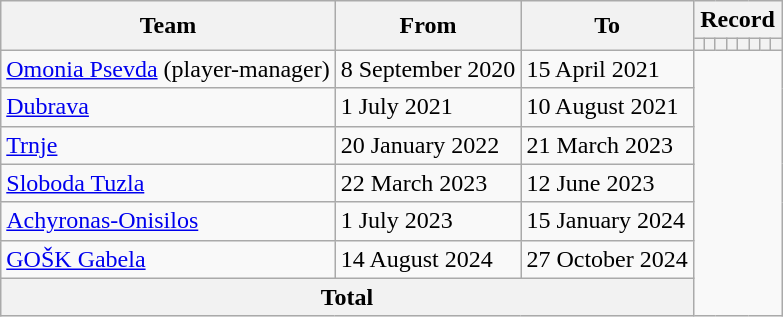<table class="wikitable" tyle="text-align: center">
<tr>
<th rowspan="2">Team</th>
<th rowspan="2">From</th>
<th rowspan="2">To</th>
<th colspan="8">Record</th>
</tr>
<tr>
<th></th>
<th></th>
<th></th>
<th></th>
<th></th>
<th></th>
<th></th>
<th></th>
</tr>
<tr>
<td><a href='#'>Omonia Psevda</a> (player-manager)</td>
<td>8 September 2020</td>
<td>15 April 2021<br></td>
</tr>
<tr>
<td><a href='#'>Dubrava</a></td>
<td>1 July 2021</td>
<td>10 August 2021<br></td>
</tr>
<tr>
<td><a href='#'>Trnje</a></td>
<td>20 January 2022</td>
<td>21 March 2023<br></td>
</tr>
<tr>
<td><a href='#'>Sloboda Tuzla</a></td>
<td>22 March 2023</td>
<td>12 June 2023<br></td>
</tr>
<tr>
<td><a href='#'>Achyronas-Onisilos</a></td>
<td>1 July 2023</td>
<td>15 January 2024<br></td>
</tr>
<tr>
<td><a href='#'>GOŠK Gabela</a></td>
<td>14 August 2024</td>
<td>27 October 2024<br></td>
</tr>
<tr>
<th colspan=3>Total<br></th>
</tr>
</table>
